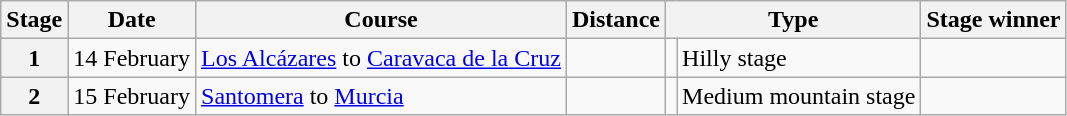<table class="wikitable">
<tr>
<th scope="col">Stage</th>
<th scope="col">Date</th>
<th scope="col">Course</th>
<th scope="col">Distance</th>
<th scope="col" colspan="2">Type</th>
<th scope="col">Stage winner</th>
</tr>
<tr>
<th scope="row" style="text-align:center;">1</th>
<td style="text-align:center;">14 February</td>
<td><a href='#'>Los Alcázares</a> to <a href='#'>Caravaca de la Cruz</a></td>
<td style="text-align:center;"></td>
<td></td>
<td>Hilly stage</td>
<td></td>
</tr>
<tr>
<th scope="row" style="text-align:center;">2</th>
<td style="text-align:center;">15 February</td>
<td><a href='#'>Santomera</a> to <a href='#'>Murcia</a></td>
<td style="text-align:center;"></td>
<td></td>
<td>Medium mountain stage</td>
<td></td>
</tr>
</table>
